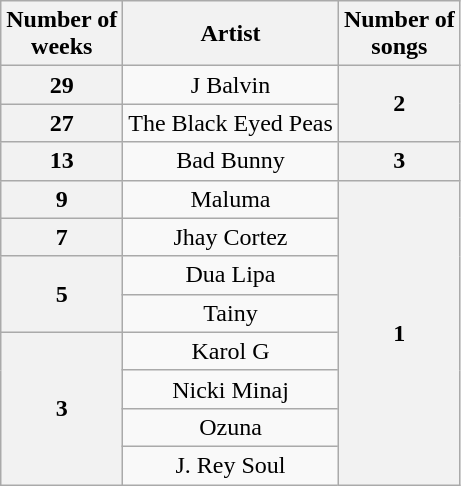<table class="wikitable plainrowheaders" style="text-align:center">
<tr>
<th>Number of<br>weeks</th>
<th>Artist</th>
<th>Number of<br>songs</th>
</tr>
<tr>
<th scope="row" style="text-align:center">29</th>
<td>J Balvin</td>
<th scope="row" style="text-align:center" rowspan="2">2</th>
</tr>
<tr>
<th scope="row" style="text-align:center">27</th>
<td>The Black Eyed Peas</td>
</tr>
<tr>
<th scope="row" style="text-align:center">13</th>
<td>Bad Bunny</td>
<th scope="row" style="text-align:center">3</th>
</tr>
<tr>
<th scope="row" style="text-align:center">9</th>
<td>Maluma</td>
<th scope="row" style="text-align:center" rowspan="8">1</th>
</tr>
<tr>
<th scope="row" style="text-align:center">7</th>
<td>Jhay Cortez</td>
</tr>
<tr>
<th scope="row" style="text-align:center" rowspan="2">5</th>
<td>Dua Lipa</td>
</tr>
<tr>
<td>Tainy</td>
</tr>
<tr>
<th scope="row" style="text-align:center" rowspan="4">3</th>
<td>Karol G</td>
</tr>
<tr>
<td>Nicki Minaj</td>
</tr>
<tr>
<td>Ozuna</td>
</tr>
<tr>
<td>J. Rey Soul</td>
</tr>
</table>
